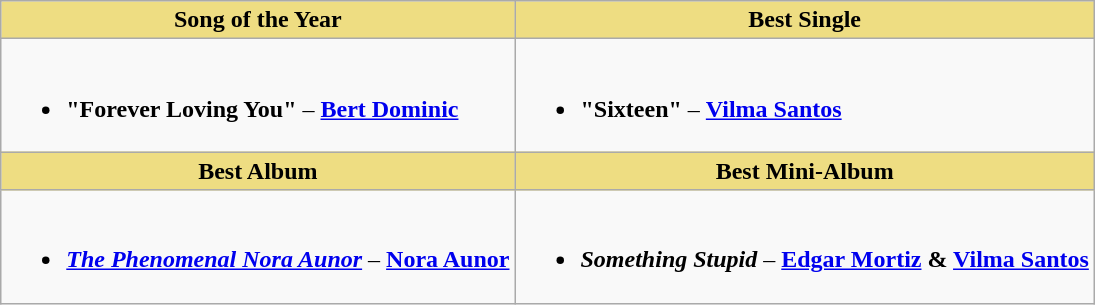<table class="wikitable">
<tr>
<th style="background:#EEDD82;" ! width:50%">Song of the Year</th>
<th style="background:#EEDD82;" ! width:50%">Best Single</th>
</tr>
<tr>
<td valign="top"><br><ul><li><strong>"Forever Loving You"</strong> – <strong><a href='#'>Bert Dominic</a></strong></li></ul></td>
<td valign="top"><br><ul><li><strong>"Sixteen"</strong> – <strong><a href='#'>Vilma Santos</a> </strong></li></ul></td>
</tr>
<tr>
<th style="background:#EEDD82;" ! width:50%">Best Album</th>
<th style="background:#EEDD82;" ! width:50%">Best Mini-Album</th>
</tr>
<tr>
<td valign="top"><br><ul><li><strong><em><a href='#'>The Phenomenal Nora Aunor</a></em></strong> – <strong><a href='#'>Nora Aunor</a></strong></li></ul></td>
<td valign="top"><br><ul><li><strong><em>Something Stupid</em></strong> – <strong><a href='#'>Edgar Mortiz</a> & <a href='#'>Vilma Santos</a> </strong></li></ul></td>
</tr>
</table>
